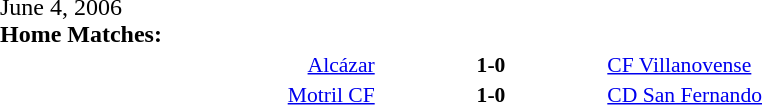<table width=100% cellspacing=1>
<tr>
<th width=20%></th>
<th width=12%></th>
<th width=20%></th>
<th></th>
</tr>
<tr>
<td>June 4, 2006<br><strong>Home Matches:</strong></td>
</tr>
<tr style=font-size:90%>
<td align=right><a href='#'>Alcázar</a></td>
<td align=center><strong>1-0</strong></td>
<td><a href='#'>CF Villanovense</a></td>
</tr>
<tr style=font-size:90%>
<td align=right><a href='#'>Motril CF</a></td>
<td align=center><strong>1-0</strong></td>
<td><a href='#'>CD San Fernando</a></td>
</tr>
</table>
